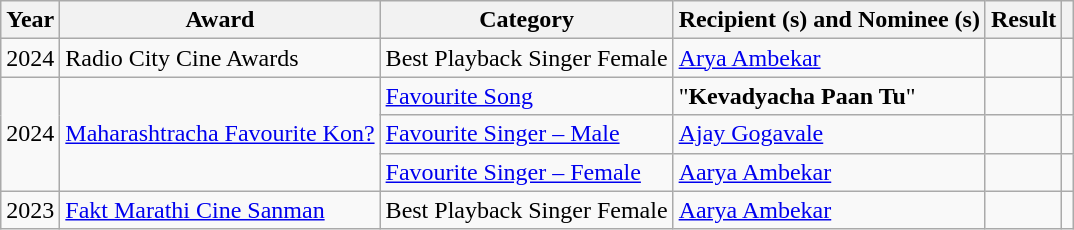<table class="wikitable">
<tr>
<th>Year</th>
<th>Award</th>
<th>Category</th>
<th>Recipient (s) and Nominee (s)</th>
<th>Result</th>
<th></th>
</tr>
<tr>
<td>2024</td>
<td>Radio City Cine Awards</td>
<td>Best Playback Singer Female</td>
<td><a href='#'>Arya Ambekar</a></td>
<td></td>
<td></td>
</tr>
<tr>
<td rowspan="3">2024</td>
<td rowspan="3"><a href='#'>Maharashtracha Favourite Kon?</a></td>
<td><a href='#'>Favourite Song</a></td>
<td>"<strong>Kevadyacha Paan Tu</strong>"</td>
<td></td>
<td></td>
</tr>
<tr>
<td><a href='#'>Favourite Singer – Male</a></td>
<td><a href='#'>Ajay Gogavale</a></td>
<td></td>
<td></td>
</tr>
<tr>
<td><a href='#'>Favourite Singer – Female</a></td>
<td><a href='#'>Aarya Ambekar</a></td>
<td></td>
<td></td>
</tr>
<tr>
<td>2023</td>
<td><a href='#'>Fakt Marathi Cine Sanman</a></td>
<td>Best Playback Singer Female</td>
<td><a href='#'>Aarya Ambekar</a></td>
<td></td>
<td></td>
</tr>
</table>
